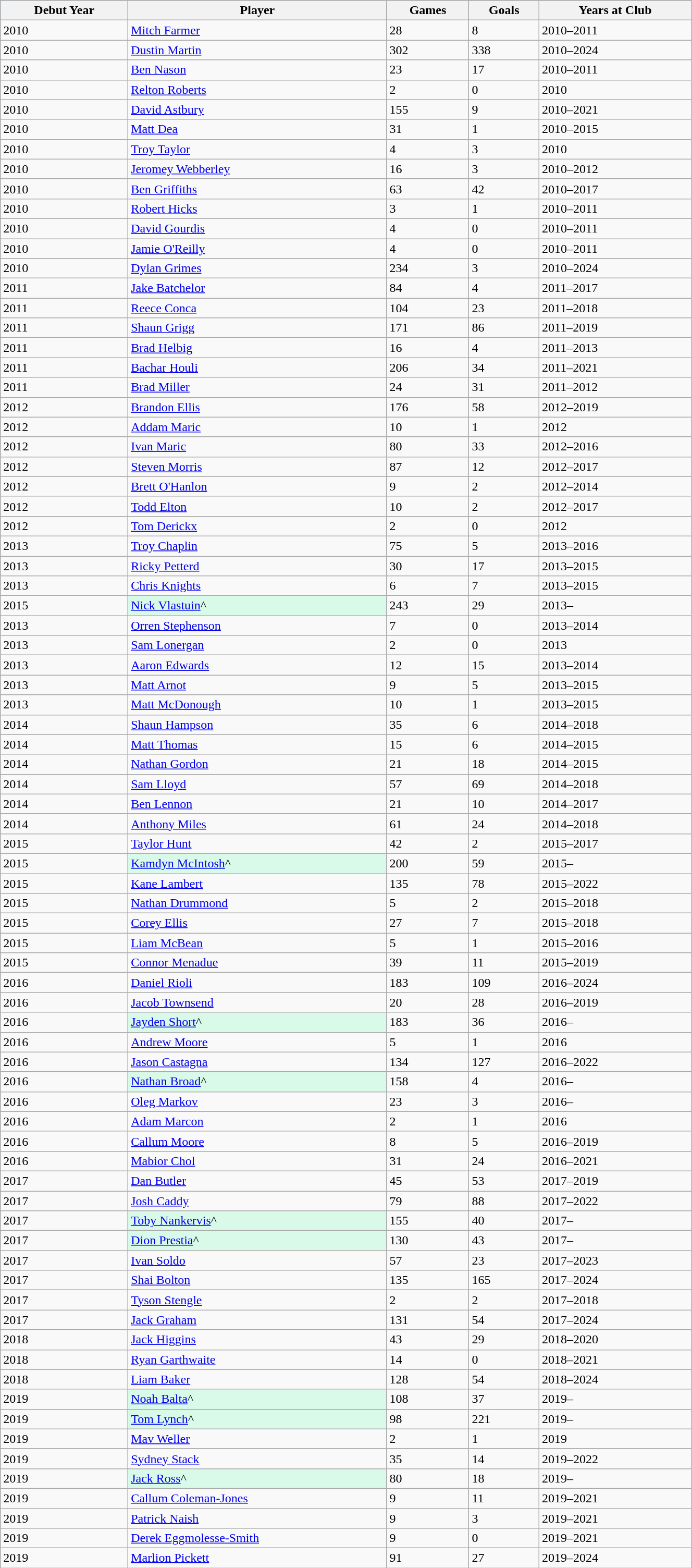<table class="wikitable" style="width:70%;">
<tr style="background:#87cefa;">
<th>Debut Year</th>
<th>Player</th>
<th>Games</th>
<th>Goals</th>
<th>Years at Club</th>
</tr>
<tr>
<td>2010</td>
<td><a href='#'>Mitch Farmer</a></td>
<td>28</td>
<td>8</td>
<td>2010–2011</td>
</tr>
<tr>
<td>2010</td>
<td><a href='#'>Dustin Martin</a></td>
<td>302</td>
<td>338</td>
<td>2010–2024</td>
</tr>
<tr>
<td>2010</td>
<td><a href='#'>Ben Nason</a></td>
<td>23</td>
<td>17</td>
<td>2010–2011</td>
</tr>
<tr>
<td>2010</td>
<td><a href='#'>Relton Roberts</a></td>
<td>2</td>
<td>0</td>
<td>2010</td>
</tr>
<tr>
<td>2010</td>
<td><a href='#'>David Astbury</a></td>
<td>155</td>
<td>9</td>
<td>2010–2021</td>
</tr>
<tr>
<td>2010</td>
<td><a href='#'>Matt Dea</a></td>
<td>31</td>
<td>1</td>
<td>2010–2015</td>
</tr>
<tr>
<td>2010</td>
<td><a href='#'>Troy Taylor</a></td>
<td>4</td>
<td>3</td>
<td>2010</td>
</tr>
<tr>
<td>2010</td>
<td><a href='#'>Jeromey Webberley</a></td>
<td>16</td>
<td>3</td>
<td>2010–2012</td>
</tr>
<tr>
<td>2010</td>
<td><a href='#'>Ben Griffiths</a></td>
<td>63</td>
<td>42</td>
<td>2010–2017</td>
</tr>
<tr>
<td>2010</td>
<td><a href='#'>Robert Hicks</a></td>
<td>3</td>
<td>1</td>
<td>2010–2011</td>
</tr>
<tr>
<td>2010</td>
<td><a href='#'>David Gourdis</a></td>
<td>4</td>
<td>0</td>
<td>2010–2011</td>
</tr>
<tr>
<td>2010</td>
<td><a href='#'>Jamie O'Reilly</a></td>
<td>4</td>
<td>0</td>
<td>2010–2011</td>
</tr>
<tr>
<td>2010</td>
<td><a href='#'>Dylan Grimes</a></td>
<td>234</td>
<td>3</td>
<td>2010–2024</td>
</tr>
<tr>
<td>2011</td>
<td><a href='#'>Jake Batchelor</a></td>
<td>84</td>
<td>4</td>
<td>2011–2017</td>
</tr>
<tr>
<td>2011</td>
<td><a href='#'>Reece Conca</a></td>
<td>104</td>
<td>23</td>
<td>2011–2018</td>
</tr>
<tr>
<td>2011</td>
<td><a href='#'>Shaun Grigg</a></td>
<td>171</td>
<td>86</td>
<td>2011–2019</td>
</tr>
<tr>
<td>2011</td>
<td><a href='#'>Brad Helbig</a></td>
<td>16</td>
<td>4</td>
<td>2011–2013</td>
</tr>
<tr>
<td>2011</td>
<td><a href='#'>Bachar Houli</a></td>
<td>206</td>
<td>34</td>
<td>2011–2021</td>
</tr>
<tr>
<td>2011</td>
<td><a href='#'>Brad Miller</a></td>
<td>24</td>
<td>31</td>
<td>2011–2012</td>
</tr>
<tr>
<td>2012</td>
<td><a href='#'>Brandon Ellis</a></td>
<td>176</td>
<td>58</td>
<td>2012–2019</td>
</tr>
<tr>
<td>2012</td>
<td><a href='#'>Addam Maric</a></td>
<td>10</td>
<td>1</td>
<td>2012</td>
</tr>
<tr>
<td>2012</td>
<td><a href='#'>Ivan Maric</a></td>
<td>80</td>
<td>33</td>
<td>2012–2016</td>
</tr>
<tr>
<td>2012</td>
<td><a href='#'>Steven Morris</a></td>
<td>87</td>
<td>12</td>
<td>2012–2017</td>
</tr>
<tr>
<td>2012</td>
<td><a href='#'>Brett O'Hanlon</a></td>
<td>9</td>
<td>2</td>
<td>2012–2014</td>
</tr>
<tr>
<td>2012</td>
<td><a href='#'>Todd Elton</a></td>
<td>10</td>
<td>2</td>
<td>2012–2017</td>
</tr>
<tr>
<td>2012</td>
<td><a href='#'>Tom Derickx</a></td>
<td>2</td>
<td>0</td>
<td>2012</td>
</tr>
<tr>
<td>2013</td>
<td><a href='#'>Troy Chaplin</a></td>
<td>75</td>
<td>5</td>
<td>2013–2016</td>
</tr>
<tr>
<td>2013</td>
<td><a href='#'>Ricky Petterd</a></td>
<td>30</td>
<td>17</td>
<td>2013–2015</td>
</tr>
<tr>
<td>2013</td>
<td><a href='#'>Chris Knights</a></td>
<td>6</td>
<td>7</td>
<td>2013–2015</td>
</tr>
<tr>
<td>2015</td>
<td style="background:#d9f9e9"><a href='#'>Nick Vlastuin</a>^</td>
<td>243</td>
<td>29</td>
<td>2013–</td>
</tr>
<tr>
<td>2013</td>
<td><a href='#'>Orren Stephenson</a></td>
<td>7</td>
<td>0</td>
<td>2013–2014</td>
</tr>
<tr>
<td>2013</td>
<td><a href='#'>Sam Lonergan</a></td>
<td>2</td>
<td>0</td>
<td>2013</td>
</tr>
<tr>
<td>2013</td>
<td><a href='#'>Aaron Edwards</a></td>
<td>12</td>
<td>15</td>
<td>2013–2014</td>
</tr>
<tr>
<td>2013</td>
<td><a href='#'>Matt Arnot</a></td>
<td>9</td>
<td>5</td>
<td>2013–2015</td>
</tr>
<tr>
<td>2013</td>
<td><a href='#'>Matt McDonough</a></td>
<td>10</td>
<td>1</td>
<td>2013–2015</td>
</tr>
<tr>
<td>2014</td>
<td><a href='#'>Shaun Hampson</a></td>
<td>35</td>
<td>6</td>
<td>2014–2018</td>
</tr>
<tr>
<td>2014</td>
<td><a href='#'>Matt Thomas</a></td>
<td>15</td>
<td>6</td>
<td>2014–2015</td>
</tr>
<tr>
<td>2014</td>
<td><a href='#'>Nathan Gordon</a></td>
<td>21</td>
<td>18</td>
<td>2014–2015</td>
</tr>
<tr>
<td>2014</td>
<td><a href='#'>Sam Lloyd</a></td>
<td>57</td>
<td>69</td>
<td>2014–2018</td>
</tr>
<tr>
<td>2014</td>
<td><a href='#'>Ben Lennon</a></td>
<td>21</td>
<td>10</td>
<td>2014–2017</td>
</tr>
<tr>
<td>2014</td>
<td><a href='#'>Anthony Miles</a></td>
<td>61</td>
<td>24</td>
<td>2014–2018</td>
</tr>
<tr>
<td>2015</td>
<td><a href='#'>Taylor Hunt</a></td>
<td>42</td>
<td>2</td>
<td>2015–2017</td>
</tr>
<tr>
<td>2015</td>
<td style="background:#d9f9e9"><a href='#'>Kamdyn McIntosh</a>^</td>
<td>200</td>
<td>59</td>
<td>2015–</td>
</tr>
<tr>
<td>2015</td>
<td><a href='#'>Kane Lambert</a></td>
<td>135</td>
<td>78</td>
<td>2015–2022</td>
</tr>
<tr>
<td>2015</td>
<td><a href='#'>Nathan Drummond</a></td>
<td>5</td>
<td>2</td>
<td>2015–2018</td>
</tr>
<tr>
<td>2015</td>
<td><a href='#'>Corey Ellis</a></td>
<td>27</td>
<td>7</td>
<td>2015–2018</td>
</tr>
<tr>
<td>2015</td>
<td><a href='#'>Liam McBean</a></td>
<td>5</td>
<td>1</td>
<td>2015–2016</td>
</tr>
<tr>
<td>2015</td>
<td><a href='#'>Connor Menadue</a></td>
<td>39</td>
<td>11</td>
<td>2015–2019</td>
</tr>
<tr>
<td>2016</td>
<td><a href='#'>Daniel Rioli</a></td>
<td>183</td>
<td>109</td>
<td>2016–2024</td>
</tr>
<tr>
<td>2016</td>
<td><a href='#'>Jacob Townsend</a></td>
<td>20</td>
<td>28</td>
<td>2016–2019</td>
</tr>
<tr>
<td>2016</td>
<td style="background:#d9f9e9"><a href='#'>Jayden Short</a>^</td>
<td>183</td>
<td>36</td>
<td>2016–</td>
</tr>
<tr>
<td>2016</td>
<td><a href='#'>Andrew Moore</a></td>
<td>5</td>
<td>1</td>
<td>2016</td>
</tr>
<tr>
<td>2016</td>
<td><a href='#'>Jason Castagna</a></td>
<td>134</td>
<td>127</td>
<td>2016–2022</td>
</tr>
<tr>
<td>2016</td>
<td style="background:#d9f9e9"><a href='#'>Nathan Broad</a>^</td>
<td>158</td>
<td>4</td>
<td>2016–</td>
</tr>
<tr>
<td>2016</td>
<td><a href='#'>Oleg Markov</a></td>
<td>23</td>
<td>3</td>
<td>2016–</td>
</tr>
<tr>
<td>2016</td>
<td><a href='#'>Adam Marcon</a></td>
<td>2</td>
<td>1</td>
<td>2016</td>
</tr>
<tr>
<td>2016</td>
<td><a href='#'>Callum Moore</a></td>
<td>8</td>
<td>5</td>
<td>2016–2019</td>
</tr>
<tr>
<td>2016</td>
<td><a href='#'>Mabior Chol</a></td>
<td>31</td>
<td>24</td>
<td>2016–2021</td>
</tr>
<tr>
<td>2017</td>
<td><a href='#'>Dan Butler</a></td>
<td>45</td>
<td>53</td>
<td>2017–2019</td>
</tr>
<tr>
<td>2017</td>
<td><a href='#'>Josh Caddy</a></td>
<td>79</td>
<td>88</td>
<td>2017–2022</td>
</tr>
<tr>
<td>2017</td>
<td style="background:#d9f9e9"><a href='#'>Toby Nankervis</a>^</td>
<td>155</td>
<td>40</td>
<td>2017–</td>
</tr>
<tr>
<td>2017</td>
<td style="background:#d9f9e9"><a href='#'>Dion Prestia</a>^</td>
<td>130</td>
<td>43</td>
<td>2017–</td>
</tr>
<tr>
<td>2017</td>
<td><a href='#'>Ivan Soldo</a></td>
<td>57</td>
<td>23</td>
<td>2017–2023</td>
</tr>
<tr>
<td>2017</td>
<td><a href='#'>Shai Bolton</a></td>
<td>135</td>
<td>165</td>
<td>2017–2024</td>
</tr>
<tr>
<td>2017</td>
<td><a href='#'>Tyson Stengle</a></td>
<td>2</td>
<td>2</td>
<td>2017–2018</td>
</tr>
<tr>
<td>2017</td>
<td><a href='#'>Jack Graham</a></td>
<td>131</td>
<td>54</td>
<td>2017–2024</td>
</tr>
<tr>
<td>2018</td>
<td><a href='#'>Jack Higgins</a></td>
<td>43</td>
<td>29</td>
<td>2018–2020</td>
</tr>
<tr>
<td>2018</td>
<td><a href='#'>Ryan Garthwaite</a></td>
<td>14</td>
<td>0</td>
<td>2018–2021</td>
</tr>
<tr>
<td>2018</td>
<td><a href='#'>Liam Baker</a></td>
<td>128</td>
<td>54</td>
<td>2018–2024</td>
</tr>
<tr>
<td>2019</td>
<td style="background:#d9f9e9"><a href='#'>Noah Balta</a>^</td>
<td>108</td>
<td>37</td>
<td>2019–</td>
</tr>
<tr>
<td>2019</td>
<td style="background:#d9f9e9"><a href='#'>Tom Lynch</a>^</td>
<td>98</td>
<td>221</td>
<td>2019–</td>
</tr>
<tr>
<td>2019</td>
<td><a href='#'>Mav Weller</a></td>
<td>2</td>
<td>1</td>
<td>2019</td>
</tr>
<tr>
<td>2019</td>
<td><a href='#'>Sydney Stack</a></td>
<td>35</td>
<td>14</td>
<td>2019–2022</td>
</tr>
<tr>
<td>2019</td>
<td style="background:#d9f9e9"><a href='#'>Jack Ross</a>^</td>
<td>80</td>
<td>18</td>
<td>2019–</td>
</tr>
<tr>
<td>2019</td>
<td><a href='#'>Callum Coleman-Jones</a></td>
<td>9</td>
<td>11</td>
<td>2019–2021</td>
</tr>
<tr>
<td>2019</td>
<td><a href='#'>Patrick Naish</a></td>
<td>9</td>
<td>3</td>
<td>2019–2021</td>
</tr>
<tr>
<td>2019</td>
<td><a href='#'>Derek Eggmolesse-Smith</a></td>
<td>9</td>
<td>0</td>
<td>2019–2021</td>
</tr>
<tr>
<td>2019</td>
<td><a href='#'>Marlion Pickett</a></td>
<td>91</td>
<td>27</td>
<td>2019–2024</td>
</tr>
</table>
